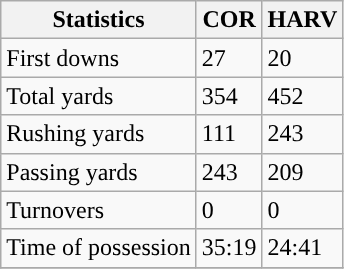<table class="wikitable" style="float: left;">
<tr>
<th>Statistics</th>
<th>COR</th>
<th>HARV</th>
</tr>
<tr>
<td>First downs</td>
<td>27</td>
<td>20</td>
</tr>
<tr>
<td>Total yards</td>
<td>354</td>
<td>452</td>
</tr>
<tr>
<td>Rushing yards</td>
<td>111</td>
<td>243</td>
</tr>
<tr>
<td>Passing yards</td>
<td>243</td>
<td>209</td>
</tr>
<tr>
<td>Turnovers</td>
<td>0</td>
<td>0</td>
</tr>
<tr>
<td>Time of possession</td>
<td>35:19</td>
<td>24:41</td>
</tr>
<tr>
</tr>
</table>
